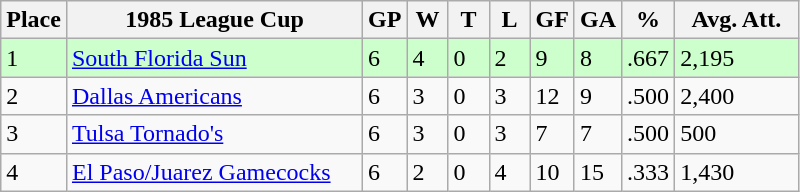<table class="wikitable">
<tr>
<th>Place</th>
<th style="width:190px;">1985 League Cup</th>
<th width="20">GP</th>
<th width="20">W</th>
<th width="20">T</th>
<th width="20">L</th>
<th width="20">GF</th>
<th width="20">GA</th>
<th width="20">%</th>
<th width="75">Avg. Att.</th>
</tr>
<tr style="background:#cfc;">
<td>1</td>
<td><a href='#'>South Florida Sun</a></td>
<td>6</td>
<td>4</td>
<td>0</td>
<td>2</td>
<td>9</td>
<td>8</td>
<td>.667</td>
<td>2,195</td>
</tr>
<tr>
<td>2</td>
<td><a href='#'>Dallas Americans</a></td>
<td>6</td>
<td>3</td>
<td>0</td>
<td>3</td>
<td>12</td>
<td>9</td>
<td>.500</td>
<td>2,400</td>
</tr>
<tr>
<td>3</td>
<td><a href='#'>Tulsa Tornado's</a></td>
<td>6</td>
<td>3</td>
<td>0</td>
<td>3</td>
<td>7</td>
<td>7</td>
<td>.500</td>
<td>500</td>
</tr>
<tr>
<td>4</td>
<td><a href='#'>El Paso/Juarez Gamecocks</a></td>
<td>6</td>
<td>2</td>
<td>0</td>
<td>4</td>
<td>10</td>
<td>15</td>
<td>.333</td>
<td>1,430</td>
</tr>
</table>
